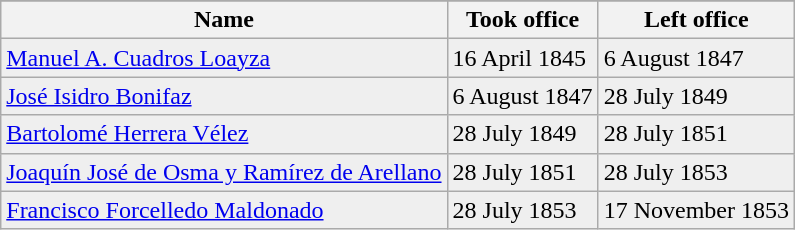<table class="wikitable">
<tr>
</tr>
<tr>
<th>Name</th>
<th>Took office</th>
<th>Left office</th>
</tr>
<tr bgcolor="efefef">
<td><a href='#'>Manuel A. Cuadros Loayza</a></td>
<td>16 April 1845</td>
<td>6 August 1847</td>
</tr>
<tr bgcolor="efefef">
<td><a href='#'>José Isidro Bonifaz</a></td>
<td>6 August 1847</td>
<td>28 July 1849</td>
</tr>
<tr bgcolor="efefef">
<td><a href='#'>Bartolomé Herrera Vélez</a></td>
<td>28 July 1849</td>
<td>28 July 1851</td>
</tr>
<tr bgcolor="efefef">
<td><a href='#'>Joaquín José de Osma y Ramírez de Arellano</a></td>
<td>28 July 1851</td>
<td>28 July 1853</td>
</tr>
<tr bgcolor="efefef">
<td><a href='#'>Francisco Forcelledo Maldonado</a></td>
<td>28 July 1853</td>
<td>17 November 1853</td>
</tr>
</table>
